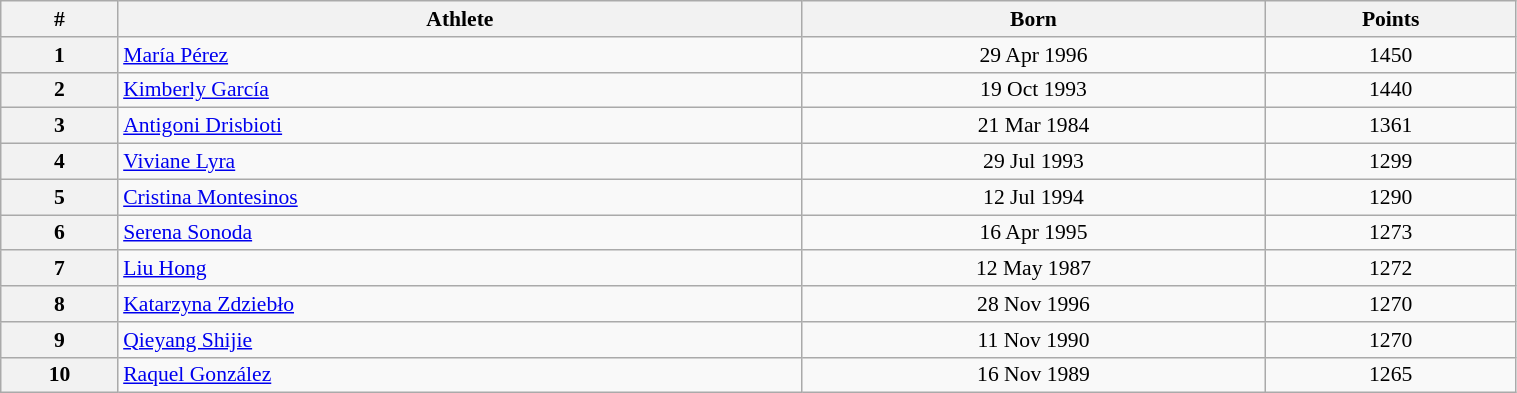<table class="wikitable" width=80% style="font-size:90%; text-align:center;">
<tr>
<th>#</th>
<th>Athlete</th>
<th>Born</th>
<th>Points</th>
</tr>
<tr>
<th>1</th>
<td align=left> <a href='#'>María Pérez</a></td>
<td>29 Apr 1996</td>
<td>1450</td>
</tr>
<tr>
<th>2</th>
<td align=left> <a href='#'>Kimberly García</a></td>
<td>19 Oct 1993</td>
<td>1440</td>
</tr>
<tr>
<th>3</th>
<td align=left> <a href='#'>Antigoni Drisbioti</a></td>
<td>21 Mar 1984</td>
<td>1361</td>
</tr>
<tr>
<th>4</th>
<td align=left> <a href='#'>Viviane Lyra</a></td>
<td>29 Jul 1993</td>
<td>1299</td>
</tr>
<tr>
<th>5</th>
<td align=left> <a href='#'>Cristina Montesinos</a></td>
<td>12 Jul 1994</td>
<td>1290</td>
</tr>
<tr>
<th>6</th>
<td align=left> <a href='#'>Serena Sonoda</a></td>
<td>16 Apr 1995</td>
<td>1273</td>
</tr>
<tr>
<th>7</th>
<td align=left> <a href='#'>Liu Hong</a></td>
<td>12 May 1987</td>
<td>1272</td>
</tr>
<tr>
<th>8</th>
<td align=left> <a href='#'>Katarzyna Zdziebło</a></td>
<td>28 Nov 1996</td>
<td>1270</td>
</tr>
<tr>
<th>9</th>
<td align=left> <a href='#'>Qieyang Shijie</a></td>
<td>11 Nov 1990</td>
<td>1270</td>
</tr>
<tr>
<th>10</th>
<td align=left> <a href='#'>Raquel González</a></td>
<td>16 Nov 1989</td>
<td>1265</td>
</tr>
</table>
